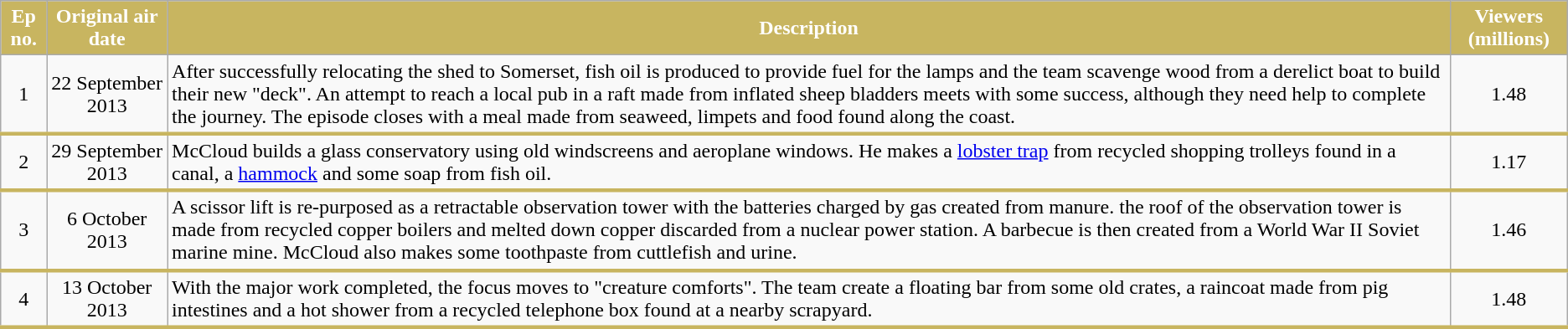<table class="wikitable" style="text-align:center;">
<tr>
<th style="background:#c8b560; color:#fff;">Ep no.</th>
<th style="background:#c8b560; color:#fff;">Original air date</th>
<th style="background:#c8b560; color:#fff;">Description</th>
<th style="background:#c8b560; color:#fff;">Viewers (millions)</th>
</tr>
<tr style="border-bottom:3px solid #c8b560">
<td>1</td>
<td>22 September 2013</td>
<td style="text-align:left;">After successfully relocating the shed to Somerset, fish oil is produced to provide fuel for the lamps and the team scavenge wood from a derelict boat to build their new "deck". An attempt to reach a local pub in a raft made from inflated sheep bladders meets with some success, although they need help to complete the journey. The episode closes with a meal made from seaweed, limpets and food found along the coast.</td>
<td>1.48</td>
</tr>
<tr style="border-bottom:3px solid #c8b560">
<td>2</td>
<td>29 September 2013</td>
<td style="text-align:left;">McCloud builds a glass conservatory using old windscreens and aeroplane windows. He makes a <a href='#'>lobster trap</a> from recycled shopping trolleys found in a canal, a <a href='#'>hammock</a> and some soap from fish oil.</td>
<td>1.17</td>
</tr>
<tr style="border-bottom:3px solid #c8b560">
<td>3</td>
<td>6 October 2013</td>
<td style="text-align:left;">A scissor lift is re-purposed as a retractable observation tower with the batteries charged by gas created from manure. the roof of the observation tower is made from recycled copper boilers and melted down copper discarded from a nuclear power station. A barbecue is then created from a World War II Soviet marine mine. McCloud also makes some toothpaste from cuttlefish and urine.</td>
<td>1.46</td>
</tr>
<tr style="border-bottom:3px solid #c8b560">
<td>4</td>
<td>13 October 2013</td>
<td style="text-align:left;">With the major work completed, the focus moves to "creature comforts". The team create a floating bar from some old crates, a raincoat made from pig intestines and a hot shower from a recycled telephone box found at a nearby scrapyard.</td>
<td>1.48</td>
</tr>
</table>
